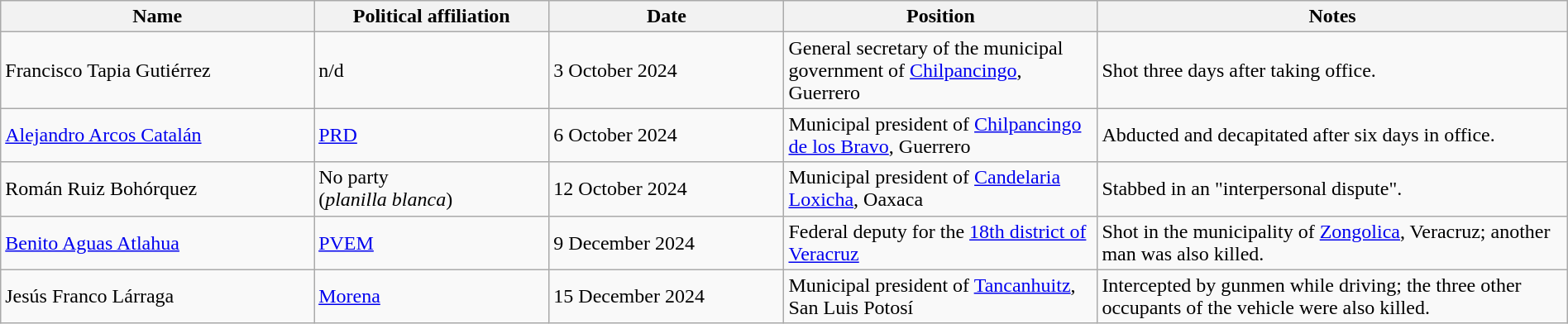<table class="wikitable" style="width:100%">
<tr>
<th style="width:20%">Name</th>
<th style="width:15%">Political affiliation</th>
<th style="width:15%">Date</th>
<th style="width:20%">Position</th>
<th style="width:30%">Notes</th>
</tr>
<tr>
<td>Francisco Tapia Gutiérrez</td>
<td>n/d</td>
<td>3 October  2024</td>
<td>General secretary of the municipal government of <a href='#'>Chilpancingo</a>, Guerrero</td>
<td>Shot three days after taking office.</td>
</tr>
<tr>
<td><a href='#'>Alejandro Arcos Catalán</a></td>
<td><a href='#'>PRD</a></td>
<td>6 October 2024</td>
<td>Municipal president of <a href='#'>Chilpancingo de los Bravo</a>, Guerrero</td>
<td>Abducted and decapitated after six days in office.</td>
</tr>
<tr>
<td>Román Ruiz Bohórquez</td>
<td>No party<br>(<em>planilla blanca</em>)</td>
<td>12 October 2024</td>
<td>Municipal president of <a href='#'>Candelaria Loxicha</a>, Oaxaca</td>
<td>Stabbed in an "interpersonal dispute".</td>
</tr>
<tr>
<td><a href='#'>Benito Aguas Atlahua</a></td>
<td><a href='#'>PVEM</a></td>
<td>9 December 2024</td>
<td>Federal deputy for the <a href='#'>18th district of Veracruz</a></td>
<td>Shot in the municipality of <a href='#'>Zongolica</a>, Veracruz; another man was also killed.</td>
</tr>
<tr>
<td>Jesús Franco Lárraga</td>
<td><a href='#'>Morena</a></td>
<td>15 December 2024</td>
<td>Municipal president of <a href='#'>Tancanhuitz</a>, San Luis Potosí</td>
<td>Intercepted by gunmen while driving; the three other occupants of the vehicle were also killed.</td>
</tr>
</table>
